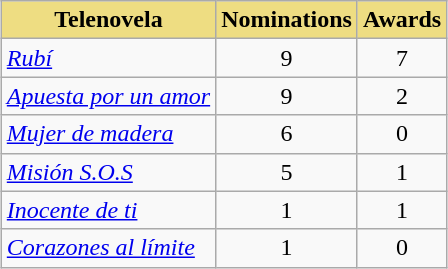<table class="wikitable sortable" style="margin:1em auto;">
<tr>
<th style="background-color:#EEDD82;">Telenovela</th>
<th style="background-color:#EEDD82;">Nominations</th>
<th style="background-color:#EEDD82;">Awards</th>
</tr>
<tr>
<td><em><a href='#'>Rubí</a></em></td>
<td style="text-align:center;">9</td>
<td style="text-align:center;">7</td>
</tr>
<tr>
<td><em><a href='#'>Apuesta por un amor</a></em></td>
<td style="text-align:center;">9</td>
<td style="text-align:center;">2</td>
</tr>
<tr>
<td><em><a href='#'>Mujer de madera</a></em></td>
<td style="text-align:center;">6</td>
<td style="text-align:center;">0</td>
</tr>
<tr>
<td><em><a href='#'>Misión S.O.S</a></em></td>
<td style="text-align:center;">5</td>
<td style="text-align:center;">1</td>
</tr>
<tr>
<td><em><a href='#'>Inocente de ti</a></em></td>
<td style="text-align:center;">1</td>
<td style="text-align:center;">1</td>
</tr>
<tr>
<td><em><a href='#'>Corazones al límite</a></em></td>
<td style="text-align:center;">1</td>
<td style="text-align:center;">0</td>
</tr>
</table>
